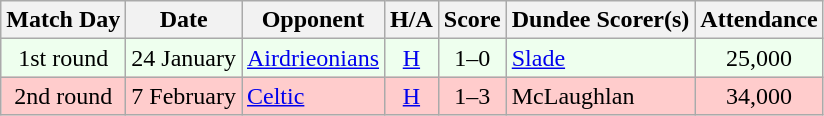<table class="wikitable" style="text-align:center">
<tr>
<th>Match Day</th>
<th>Date</th>
<th>Opponent</th>
<th>H/A</th>
<th>Score</th>
<th>Dundee Scorer(s)</th>
<th>Attendance</th>
</tr>
<tr bgcolor="#EEFFEE">
<td>1st round</td>
<td align="left">24 January</td>
<td align="left"><a href='#'>Airdrieonians</a></td>
<td><a href='#'>H</a></td>
<td>1–0</td>
<td align="left"><a href='#'>Slade</a></td>
<td>25,000</td>
</tr>
<tr bgcolor="#FFCCCC">
<td>2nd round</td>
<td align="left">7 February</td>
<td align="left"><a href='#'>Celtic</a></td>
<td><a href='#'>H</a></td>
<td>1–3</td>
<td align="left">McLaughlan</td>
<td>34,000</td>
</tr>
</table>
